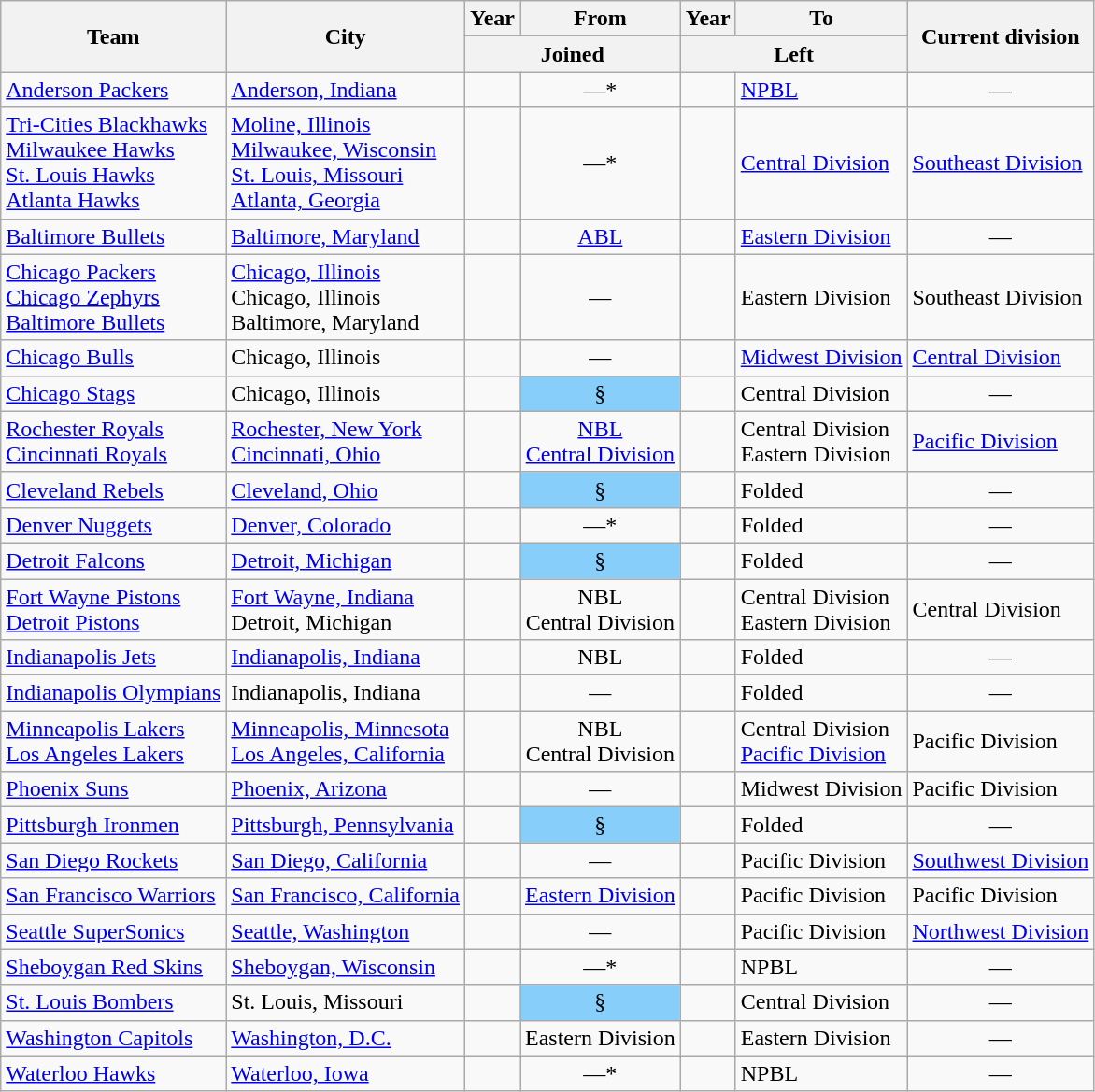<table class="wikitable sortable">
<tr>
<th rowspan="2">Team</th>
<th rowspan="2">City</th>
<th>Year</th>
<th>From</th>
<th>Year</th>
<th>To</th>
<th rowspan="2">Current division</th>
</tr>
<tr class="unsortable">
<th colspan="2">Joined</th>
<th colspan="2">Left</th>
</tr>
<tr>
<td><a href='#'>Anderson Packers</a></td>
<td><a href='#'>Anderson, Indiana</a></td>
<td></td>
<td style="text-align:center;">—*</td>
<td></td>
<td><a href='#'>NPBL</a></td>
<td style="text-align:center;">—</td>
</tr>
<tr>
<td><a href='#'>Tri-Cities Blackhawks</a> <br><a href='#'>Milwaukee Hawks</a> <br><a href='#'>St. Louis Hawks</a> <br><a href='#'>Atlanta Hawks</a> </td>
<td><a href='#'>Moline, Illinois</a><br><a href='#'>Milwaukee, Wisconsin</a><br><a href='#'>St. Louis, Missouri</a><br><a href='#'>Atlanta, Georgia</a></td>
<td></td>
<td style="text-align:center;">—*</td>
<td></td>
<td><a href='#'>Central Division</a></td>
<td><a href='#'>Southeast Division</a></td>
</tr>
<tr>
<td><a href='#'>Baltimore Bullets</a> </td>
<td><a href='#'>Baltimore, Maryland</a></td>
<td></td>
<td style="text-align:center;"><a href='#'>ABL</a></td>
<td></td>
<td><a href='#'>Eastern Division</a></td>
<td style="text-align:center;">—</td>
</tr>
<tr>
<td><a href='#'>Chicago Packers</a> <br><a href='#'>Chicago Zephyrs</a> <br><a href='#'>Baltimore Bullets</a> <br></td>
<td><a href='#'>Chicago, Illinois</a><br>Chicago, Illinois<br>Baltimore, Maryland</td>
<td></td>
<td style="text-align:center;">—</td>
<td></td>
<td>Eastern Division</td>
<td>Southeast Division</td>
</tr>
<tr>
<td><a href='#'>Chicago Bulls</a></td>
<td>Chicago, Illinois</td>
<td></td>
<td style="text-align:center;">—</td>
<td></td>
<td><a href='#'>Midwest Division</a></td>
<td><a href='#'>Central Division</a></td>
</tr>
<tr>
<td><a href='#'>Chicago Stags</a></td>
<td>Chicago, Illinois</td>
<td></td>
<td style="text-align:center; background:#87CEFA;">§</td>
<td></td>
<td>Central Division</td>
<td style="text-align:center;">—</td>
</tr>
<tr>
<td><a href='#'>Rochester Royals</a> <br><a href='#'>Cincinnati Royals</a> <br></td>
<td><a href='#'>Rochester, New York</a><br><a href='#'>Cincinnati, Ohio</a></td>
<td><br></td>
<td style="text-align:center;"><a href='#'>NBL</a><br><a href='#'>Central Division</a></td>
<td><br></td>
<td>Central Division<br>Eastern Division</td>
<td><a href='#'>Pacific Division</a></td>
</tr>
<tr>
<td><a href='#'>Cleveland Rebels</a></td>
<td><a href='#'>Cleveland, Ohio</a></td>
<td></td>
<td style="text-align:center; background:#87CEFA;">§</td>
<td></td>
<td>Folded</td>
<td style="text-align:center;">—</td>
</tr>
<tr>
<td><a href='#'>Denver Nuggets</a></td>
<td><a href='#'>Denver, Colorado</a></td>
<td></td>
<td style="text-align:center;">—*</td>
<td></td>
<td>Folded</td>
<td style="text-align:center;">—</td>
</tr>
<tr>
<td><a href='#'>Detroit Falcons</a></td>
<td><a href='#'>Detroit, Michigan</a></td>
<td></td>
<td style="text-align:center; background:#87CEFA;">§</td>
<td></td>
<td>Folded</td>
<td style="text-align:center;">—</td>
</tr>
<tr>
<td><a href='#'>Fort Wayne Pistons</a> <br><a href='#'>Detroit Pistons</a> </td>
<td><a href='#'>Fort Wayne, Indiana</a><br>Detroit, Michigan</td>
<td><br></td>
<td style="text-align:center;">NBL<br>Central Division</td>
<td><br></td>
<td>Central Division<br>Eastern Division</td>
<td>Central Division</td>
</tr>
<tr>
<td><a href='#'>Indianapolis Jets</a></td>
<td><a href='#'>Indianapolis, Indiana</a></td>
<td></td>
<td style="text-align:center;">NBL</td>
<td></td>
<td>Folded</td>
<td style="text-align:center;">—</td>
</tr>
<tr>
<td><a href='#'>Indianapolis Olympians</a></td>
<td>Indianapolis, Indiana</td>
<td></td>
<td style="text-align:center;">—</td>
<td></td>
<td>Folded</td>
<td style="text-align:center;">—</td>
</tr>
<tr>
<td><a href='#'>Minneapolis Lakers</a> <br><a href='#'>Los Angeles Lakers</a> </td>
<td><a href='#'>Minneapolis, Minnesota</a><br><a href='#'>Los Angeles, California</a></td>
<td><br></td>
<td style="text-align:center;">NBL<br>Central Division</td>
<td><br></td>
<td>Central Division<br><a href='#'>Pacific Division</a></td>
<td>Pacific Division</td>
</tr>
<tr>
<td><a href='#'>Phoenix Suns</a></td>
<td><a href='#'>Phoenix, Arizona</a></td>
<td></td>
<td style="text-align:center;">—</td>
<td></td>
<td>Midwest Division</td>
<td>Pacific Division</td>
</tr>
<tr>
<td><a href='#'>Pittsburgh Ironmen</a></td>
<td><a href='#'>Pittsburgh, Pennsylvania</a></td>
<td></td>
<td style="text-align:center; background:#87CEFA;">§</td>
<td></td>
<td>Folded</td>
<td style="text-align:center;">—</td>
</tr>
<tr>
<td><a href='#'>San Diego Rockets</a> </td>
<td><a href='#'>San Diego, California</a></td>
<td></td>
<td style="text-align:center;">—</td>
<td></td>
<td>Pacific Division</td>
<td><a href='#'>Southwest Division</a></td>
</tr>
<tr>
<td><a href='#'>San Francisco Warriors</a> </td>
<td><a href='#'>San Francisco, California</a></td>
<td></td>
<td style="text-align:center;"><a href='#'>Eastern Division</a></td>
<td></td>
<td>Pacific Division</td>
<td>Pacific Division</td>
</tr>
<tr>
<td><a href='#'>Seattle SuperSonics</a> </td>
<td><a href='#'>Seattle, Washington</a></td>
<td></td>
<td style="text-align:center;">—</td>
<td></td>
<td>Pacific Division</td>
<td><a href='#'>Northwest Division</a></td>
</tr>
<tr>
<td><a href='#'>Sheboygan Red Skins</a></td>
<td><a href='#'>Sheboygan, Wisconsin</a></td>
<td></td>
<td style="text-align:center;">—*</td>
<td></td>
<td>NPBL</td>
<td style="text-align:center;">—</td>
</tr>
<tr>
<td><a href='#'>St. Louis Bombers</a></td>
<td>St. Louis, Missouri</td>
<td></td>
<td style="text-align:center; background:#87CEFA;">§</td>
<td></td>
<td>Central Division</td>
<td style="text-align:center;">—</td>
</tr>
<tr>
<td><a href='#'>Washington Capitols</a></td>
<td><a href='#'>Washington, D.C.</a></td>
<td></td>
<td style="text-align:center;">Eastern Division</td>
<td></td>
<td>Eastern Division</td>
<td style="text-align:center;">—</td>
</tr>
<tr>
<td><a href='#'>Waterloo Hawks</a></td>
<td><a href='#'>Waterloo, Iowa</a></td>
<td></td>
<td style="text-align:center;">—*</td>
<td></td>
<td>NPBL</td>
<td style="text-align:center;">—</td>
</tr>
</table>
